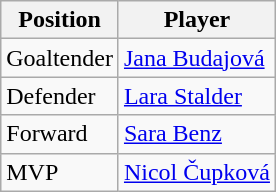<table class="wikitable">
<tr>
<th>Position</th>
<th>Player</th>
</tr>
<tr>
<td>Goaltender</td>
<td> <a href='#'>Jana Budajová</a></td>
</tr>
<tr>
<td>Defender</td>
<td> <a href='#'>Lara Stalder</a></td>
</tr>
<tr>
<td>Forward</td>
<td> <a href='#'>Sara Benz</a></td>
</tr>
<tr>
<td>MVP</td>
<td> <a href='#'>Nicol Čupková</a></td>
</tr>
</table>
